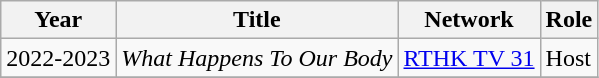<table class="wikitable plainrowheaders">
<tr>
<th scope="col">Year</th>
<th scope="col">Title</th>
<th scope="col">Network</th>
<th scope="col">Role</th>
</tr>
<tr>
<td>2022-2023</td>
<td><em>What Happens To Our Body</em></td>
<td><a href='#'>RTHK TV 31</a></td>
<td>Host</td>
</tr>
<tr>
</tr>
</table>
